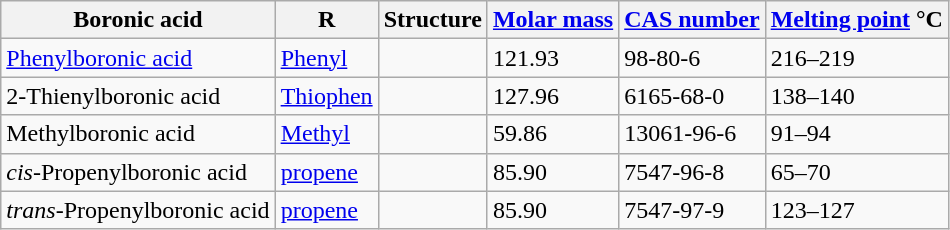<table align="center"  class="wikitable">
<tr>
<th>Boronic acid</th>
<th>R</th>
<th>Structure</th>
<th><a href='#'>Molar mass</a></th>
<th><a href='#'>CAS number</a></th>
<th><a href='#'>Melting point</a> °C</th>
</tr>
<tr>
<td><a href='#'>Phenylboronic acid</a></td>
<td><a href='#'>Phenyl</a></td>
<td></td>
<td>121.93</td>
<td>98-80-6</td>
<td>216–219</td>
</tr>
<tr>
<td>2-Thienylboronic acid</td>
<td><a href='#'>Thiophen</a></td>
<td></td>
<td>127.96</td>
<td>6165-68-0</td>
<td>138–140</td>
</tr>
<tr>
<td>Methylboronic acid</td>
<td><a href='#'>Methyl</a></td>
<td></td>
<td>59.86</td>
<td>13061-96-6</td>
<td>91–94</td>
</tr>
<tr>
<td><em>cis</em>-Propenylboronic acid</td>
<td><a href='#'>propene</a></td>
<td></td>
<td>85.90</td>
<td>7547-96-8</td>
<td>65–70</td>
</tr>
<tr>
<td><em>trans</em>-Propenylboronic acid</td>
<td><a href='#'>propene</a></td>
<td></td>
<td>85.90</td>
<td>7547-97-9</td>
<td>123–127</td>
</tr>
</table>
